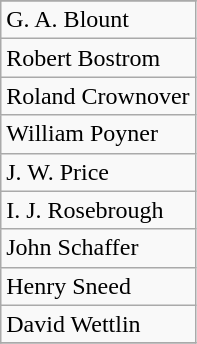<table class="wikitable">
<tr>
</tr>
<tr>
<td>G. A. Blount</td>
</tr>
<tr>
<td>Robert Bostrom</td>
</tr>
<tr>
<td>Roland Crownover</td>
</tr>
<tr>
<td>William Poyner</td>
</tr>
<tr>
<td>J. W. Price</td>
</tr>
<tr>
<td>I. J. Rosebrough</td>
</tr>
<tr>
<td>John Schaffer</td>
</tr>
<tr>
<td>Henry Sneed</td>
</tr>
<tr>
<td>David Wettlin</td>
</tr>
<tr>
</tr>
</table>
